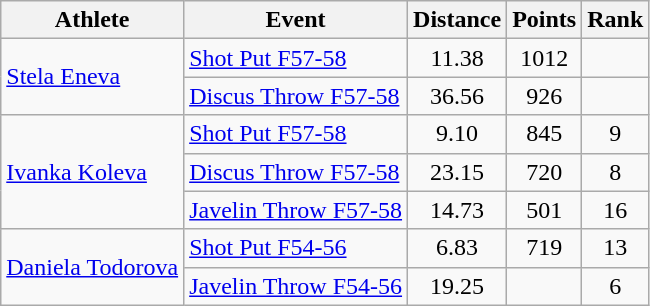<table class="wikitable">
<tr>
<th>Athlete</th>
<th>Event</th>
<th>Distance</th>
<th>Points</th>
<th>Rank</th>
</tr>
<tr align=center>
<td align=left rowspan=2><a href='#'>Stela Eneva</a></td>
<td align=left><a href='#'>Shot Put F57-58</a></td>
<td>11.38</td>
<td>1012</td>
<td></td>
</tr>
<tr align=center>
<td align=left><a href='#'>Discus Throw F57-58</a></td>
<td>36.56</td>
<td>926</td>
<td></td>
</tr>
<tr align=center>
<td align=left rowspan=3><a href='#'>Ivanka Koleva</a></td>
<td align=left><a href='#'>Shot Put F57-58</a></td>
<td>9.10</td>
<td>845</td>
<td>9</td>
</tr>
<tr align=center>
<td align=left><a href='#'>Discus Throw F57-58</a></td>
<td>23.15</td>
<td>720</td>
<td>8</td>
</tr>
<tr align=center>
<td align=left><a href='#'>Javelin Throw F57-58</a></td>
<td>14.73</td>
<td>501</td>
<td>16</td>
</tr>
<tr align=center>
<td align=left rowspan=2><a href='#'>Daniela Todorova</a></td>
<td align=left><a href='#'>Shot Put F54-56</a></td>
<td>6.83</td>
<td>719</td>
<td>13</td>
</tr>
<tr align=center>
<td align=left><a href='#'>Javelin Throw F54-56</a></td>
<td>19.25</td>
<td></td>
<td>6</td>
</tr>
</table>
